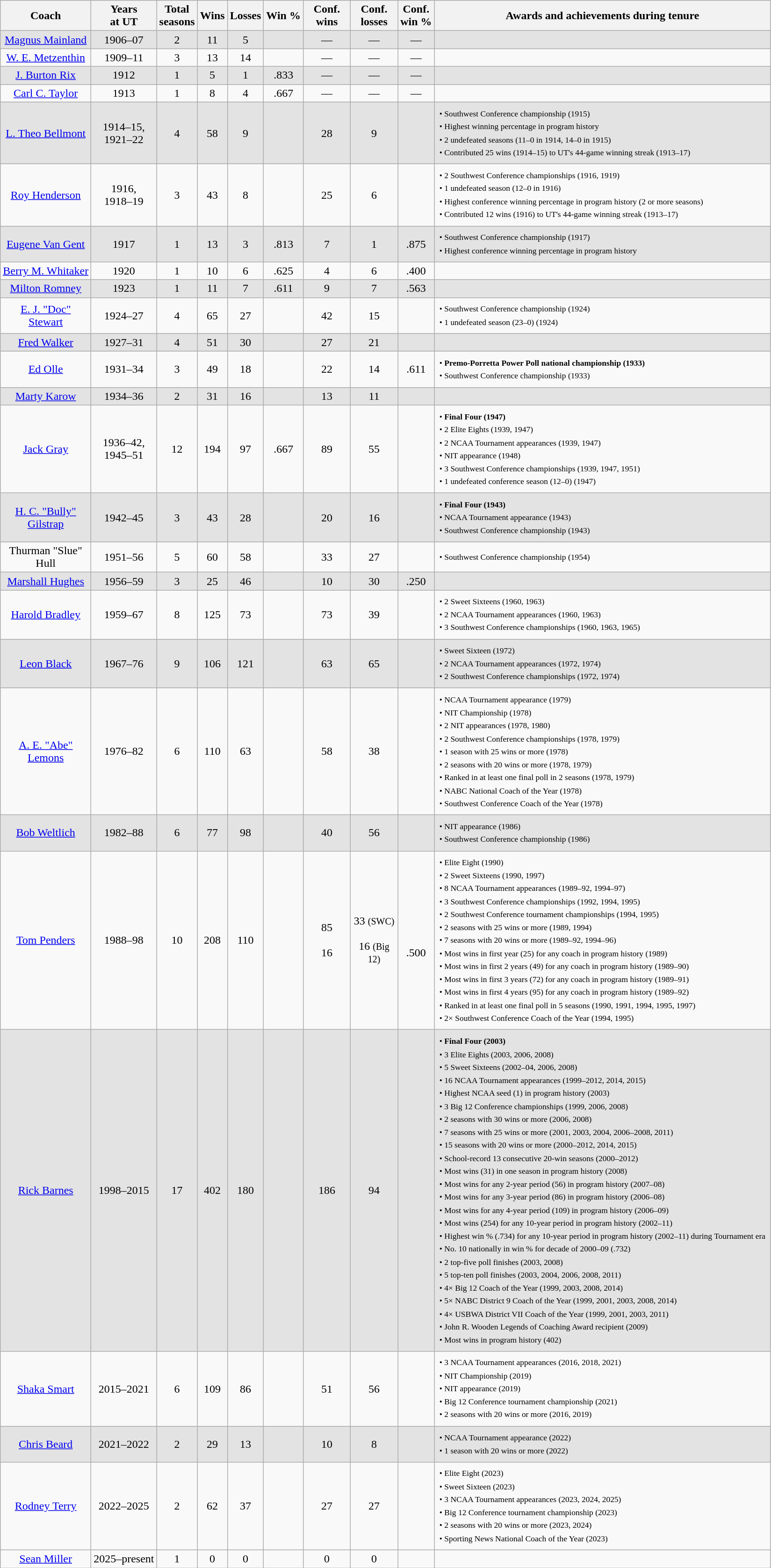<table class="wikitable sortable" style="text-align:center;">
<tr>
<th class="unsortable">Coach</th>
<th class="unsortable">Years<br>at UT</th>
<th>Total<br>seasons</th>
<th>Wins</th>
<th>Losses</th>
<th>Win %</th>
<th class="unsortable" style="width:60px;">Conf.<br>wins</th>
<th class="unsortable" style="width:60px;">Conf.<br>losses</th>
<th class="unsortable">Conf.<br>win %</th>
<th class="unsortable">Awards and achievements during tenure</th>
</tr>
<tr style="background: #e3e3e3;">
<td><a href='#'>Magnus Mainland</a></td>
<td>1906–07</td>
<td>2</td>
<td>11</td>
<td>5</td>
<td></td>
<td>—</td>
<td>—</td>
<td>—</td>
<td></td>
</tr>
<tr>
<td><a href='#'>W. E. Metzenthin</a></td>
<td>1909–11</td>
<td>3</td>
<td>13</td>
<td>14</td>
<td></td>
<td>—</td>
<td>—</td>
<td>—</td>
<td></td>
</tr>
<tr style="background: #e3e3e3;">
<td><a href='#'>J. Burton Rix</a></td>
<td>1912</td>
<td>1</td>
<td>5</td>
<td>1</td>
<td>.833</td>
<td>—</td>
<td>—</td>
<td>—</td>
<td></td>
</tr>
<tr>
<td><a href='#'>Carl C. Taylor</a></td>
<td>1913</td>
<td>1</td>
<td>8</td>
<td>4</td>
<td>.667</td>
<td>—</td>
<td>—</td>
<td>—</td>
<td></td>
</tr>
<tr style="background: #e3e3e3;">
<td><a href='#'>L. Theo Bellmont</a></td>
<td>1914–15,<br>1921–22</td>
<td>4</td>
<td>58</td>
<td>9</td>
<td></td>
<td>28</td>
<td>9</td>
<td></td>
<td style="font-size: 10.5pt; padding: 5pt; line-height: 1.25em; text-align:left;"><small>• Southwest Conference championship (1915)<br>• Highest winning percentage in program history<br>• 2 undefeated seasons (11–0 in 1914, 14–0 in 1915)<br>• Contributed 25 wins (1914–15) to UT's 44-game winning streak (1913–17)</small></td>
</tr>
<tr>
<td><a href='#'>Roy Henderson</a></td>
<td>1916,<br>1918–19</td>
<td>3</td>
<td>43</td>
<td>8</td>
<td></td>
<td>25</td>
<td>6</td>
<td></td>
<td style="font-size: 10.5pt; padding: 5pt; line-height: 1.25em; text-align:left;"><small>• 2 Southwest Conference championships (1916, 1919)<br>• 1 undefeated season (12–0 in 1916)<br>• Highest conference winning percentage in program history (2 or more seasons)<br>• Contributed 12 wins (1916) to UT's 44-game winning streak (1913–17)</small></td>
</tr>
<tr style="background: #e3e3e3;">
<td><a href='#'>Eugene Van Gent</a></td>
<td>1917</td>
<td>1</td>
<td>13</td>
<td>3</td>
<td>.813</td>
<td>7</td>
<td>1</td>
<td>.875</td>
<td style="font-size: 10.5pt; padding: 5pt; line-height: 1.25em; text-align:left;"><small>• Southwest Conference championship (1917)<br>• Highest conference winning percentage in program history</small></td>
</tr>
<tr>
<td><a href='#'>Berry M. Whitaker</a></td>
<td>1920</td>
<td>1</td>
<td>10</td>
<td>6</td>
<td>.625</td>
<td>4</td>
<td>6</td>
<td>.400</td>
<td></td>
</tr>
<tr style="background: #e3e3e3;">
<td><a href='#'>Milton Romney</a></td>
<td>1923</td>
<td>1</td>
<td>11</td>
<td>7</td>
<td>.611</td>
<td>9</td>
<td>7</td>
<td>.563</td>
<td></td>
</tr>
<tr>
<td><a href='#'>E. J. "Doc"<br>Stewart</a></td>
<td>1924–27</td>
<td>4</td>
<td>65</td>
<td>27</td>
<td></td>
<td>42</td>
<td>15</td>
<td></td>
<td style="font-size: 10.5pt; padding: 5pt; line-height: 1.25em; text-align:left;"><small>• Southwest Conference championship (1924)<br>• 1 undefeated season (23–0) (1924)</small></td>
</tr>
<tr style="background: #e3e3e3;">
<td><a href='#'>Fred Walker</a></td>
<td>1927–31</td>
<td>4</td>
<td>51</td>
<td>30</td>
<td></td>
<td>27</td>
<td>21</td>
<td></td>
<td></td>
</tr>
<tr>
<td><a href='#'>Ed Olle</a></td>
<td>1931–34</td>
<td>3</td>
<td>49</td>
<td>18</td>
<td></td>
<td>22</td>
<td>14</td>
<td>.611</td>
<td style="font-size: 10.5pt; padding: 5pt; line-height: 1.25em; text-align:left;"><small>• <strong>Premo-Porretta Power Poll national championship (1933)</strong><br>• Southwest Conference championship (1933)</small></td>
</tr>
<tr style="background: #e3e3e3;">
<td><a href='#'>Marty Karow</a></td>
<td>1934–36</td>
<td>2</td>
<td>31</td>
<td>16</td>
<td></td>
<td>13</td>
<td>11</td>
<td></td>
<td></td>
</tr>
<tr>
<td><a href='#'>Jack Gray</a></td>
<td>1936–42,<br>1945–51</td>
<td>12</td>
<td>194</td>
<td>97</td>
<td>.667</td>
<td>89</td>
<td>55</td>
<td></td>
<td style="font-size: 10.5pt; padding: 5pt; line-height: 1.25em; text-align:left;"><small>• <strong> Final Four (1947)</strong><br>• 2 Elite Eights (1939, 1947)<br>• 2 NCAA Tournament appearances (1939, 1947)<br>• NIT appearance (1948)<br>• 3 Southwest Conference championships (1939, 1947, 1951)<br>• 1 undefeated conference season (12–0) (1947)</small></td>
</tr>
<tr style="background: #e3e3e3;">
<td><a href='#'>H. C. "Bully"<br>Gilstrap</a></td>
<td>1942–45</td>
<td>3</td>
<td>43</td>
<td>28</td>
<td></td>
<td>20</td>
<td>16</td>
<td></td>
<td style="font-size: 10.5pt; padding: 5pt; line-height: 1.25em; text-align:left;"><small>• <strong>Final Four (1943)</strong><br>• NCAA Tournament appearance (1943)<br>• Southwest Conference championship (1943)</small></td>
</tr>
<tr>
<td>Thurman "Slue"<br>Hull</td>
<td>1951–56</td>
<td>5</td>
<td>60</td>
<td>58</td>
<td></td>
<td>33</td>
<td>27</td>
<td></td>
<td style="font-size: 10.5pt; padding: 5pt; line-height: 1.25em; text-align:left;"><small>• Southwest Conference championship (1954)</small></td>
</tr>
<tr style="background: #e3e3e3;">
<td><a href='#'>Marshall Hughes</a></td>
<td>1956–59</td>
<td>3</td>
<td>25</td>
<td>46</td>
<td></td>
<td>10</td>
<td>30</td>
<td>.250</td>
<td></td>
</tr>
<tr>
<td><a href='#'>Harold Bradley</a></td>
<td>1959–67</td>
<td>8</td>
<td>125</td>
<td>73</td>
<td></td>
<td>73</td>
<td>39</td>
<td></td>
<td style="font-size: 10.5pt; padding: 5pt; line-height: 1.25em; text-align:left;"><small>• 2 Sweet Sixteens (1960, 1963)<br>• 2 NCAA Tournament appearances (1960, 1963)<br>• 3 Southwest Conference championships (1960, 1963, 1965)</small></td>
</tr>
<tr style="background: #e3e3e3;">
<td><a href='#'>Leon Black</a></td>
<td>1967–76</td>
<td>9</td>
<td>106</td>
<td>121</td>
<td></td>
<td>63</td>
<td>65</td>
<td></td>
<td style="font-size: 10.5pt; padding: 5pt; line-height: 1.25em; text-align:left;"><small>• Sweet Sixteen (1972)<br>• 2 NCAA Tournament appearances (1972, 1974)<br>• 2 Southwest Conference championships (1972, 1974)</small></td>
</tr>
<tr>
<td><a href='#'>A. E. "Abe"<br>Lemons</a></td>
<td>1976–82</td>
<td>6</td>
<td>110</td>
<td>63</td>
<td></td>
<td>58</td>
<td>38</td>
<td></td>
<td style="font-size: 10.5pt; padding: 5pt; line-height: 1.25em; text-align:left;"><small>• NCAA Tournament appearance (1979)<br>• NIT Championship (1978)<br>• 2 NIT appearances (1978, 1980)<br>• 2 Southwest Conference championships (1978, 1979)<br>• 1 season with 25 wins or more (1978)<br>• 2 seasons with 20 wins or more (1978, 1979)<br>• Ranked in at least one final poll in 2 seasons (1978, 1979)<br>• NABC National Coach of the Year (1978)<br>• Southwest Conference Coach of the Year (1978)</small></td>
</tr>
<tr style="background: #e3e3e3;">
<td><a href='#'>Bob Weltlich</a></td>
<td>1982–88</td>
<td>6</td>
<td>77</td>
<td>98</td>
<td></td>
<td>40</td>
<td>56</td>
<td></td>
<td style="font-size: 10.5pt; padding: 5pt; line-height: 1.25em; text-align:left;"><small>• NIT appearance (1986)<br>• Southwest Conference championship (1986)</small></td>
</tr>
<tr>
<td><a href='#'>Tom Penders</a></td>
<td>1988–98</td>
<td>10</td>
<td>208</td>
<td>110</td>
<td></td>
<td>85<br><br>16</td>
<td>33 <small>(SWC)</small><br><br>16 <small>(Big 12)</small></td>
<td><br><br>.500</td>
<td style="font-size: 10.5pt; padding: 5pt; line-height: 1.25em; text-align:left;"><small>• Elite Eight (1990)<br> • 2 Sweet Sixteens (1990, 1997)<br>• 8 NCAA Tournament appearances (1989–92, 1994–97)<br>• 3 Southwest Conference championships (1992, 1994, 1995)<br>• 2 Southwest Conference tournament championships (1994, 1995)<br>• 2 seasons with 25 wins or more (1989, 1994)<br>• 7 seasons with 20 wins or more (1989–92, 1994–96)<br>• Most wins in first year (25) for any coach in program history (1989)<br>• Most wins in first 2 years (49) for any coach in program history (1989–90)<br>• Most wins in first 3 years (72) for any coach in program history (1989–91)<br>• Most wins in first 4 years (95) for any coach in program history (1989–92)<br>• Ranked in at least one final poll in 5 seasons (1990, 1991, 1994, 1995, 1997)<br>• 2× Southwest Conference Coach of the Year (1994, 1995)</small></td>
</tr>
<tr style="background: #e3e3e3;">
<td><a href='#'>Rick Barnes</a></td>
<td>1998–2015</td>
<td>17</td>
<td>402</td>
<td>180</td>
<td></td>
<td>186</td>
<td>94</td>
<td></td>
<td style="font-size: 10.5pt; padding: 5pt; line-height: 1.25em; text-align:left;"><small>• <strong> Final Four (2003)</strong><br> • 3 Elite Eights (2003, 2006, 2008)<br> • 5 Sweet Sixteens (2002–04, 2006, 2008)<br> • 16 NCAA Tournament appearances (1999–2012, 2014, 2015)<br>• Highest NCAA seed (1) in program history (2003)<br>• 3 Big 12 Conference championships (1999, 2006, 2008)<br>• 2 seasons with 30 wins or more (2006, 2008)<br>• 7 seasons with 25 wins or more (2001, 2003, 2004, 2006–2008, 2011)<br>• 15 seasons with 20 wins or more (2000–2012, 2014, 2015)<br>• School-record 13 consecutive 20-win seasons (2000–2012)<br>• Most wins (31) in one season in program history (2008)<br>• Most wins for any 2-year period (56) in program history (2007–08)<br>• Most wins for any 3-year period (86) in program history (2006–08)<br>• Most wins for any 4-year period (109) in program history (2006–09)<br>• Most wins (254) for any 10-year period in program history (2002–11)<br>• Highest win % (.734) for any 10-year period in program history (2002–11) during Tournament era<br>• No. 10 nationally in win % for decade of 2000–09 (.732)<br>• 2 top-five poll finishes (2003, 2008)<br>• 5 top-ten poll finishes (2003, 2004, 2006, 2008, 2011)<br>• 4× Big 12 Coach of the Year (1999, 2003, 2008, 2014)<br>• 5× NABC District 9 Coach of the Year (1999, 2001, 2003, 2008, 2014)<br>• 4× USBWA District VII Coach of the Year (1999, 2001, 2003, 2011)<br>• John R. Wooden Legends of Coaching Award recipient (2009)<br>• Most wins in program history (402)</small></td>
</tr>
<tr>
<td><a href='#'>Shaka Smart</a></td>
<td>2015–2021</td>
<td>6</td>
<td>109</td>
<td>86</td>
<td></td>
<td>51</td>
<td>56</td>
<td></td>
<td style="font-size: 10.5pt; padding: 5pt; line-height: 1.25em; text-align:left;"><small>• 3 NCAA Tournament appearances (2016, 2018, 2021)<br>• NIT Championship (2019)<br>• NIT appearance (2019)<br>• Big 12 Conference tournament championship (2021)<br>• 2 seasons with 20 wins or more (2016, 2019)</small></td>
</tr>
<tr style="background: #e3e3e3;">
<td><a href='#'>Chris Beard</a></td>
<td>2021–2022</td>
<td>2</td>
<td>29</td>
<td>13</td>
<td></td>
<td>10</td>
<td>8</td>
<td></td>
<td style="font-size: 10.5pt; padding: 5pt; line-height: 1.25em; text-align:left;"><small>• NCAA Tournament appearance (2022)<br>• 1 season with 20 wins or more (2022)</small></td>
</tr>
<tr>
<td><a href='#'>Rodney Terry</a></td>
<td>2022–2025</td>
<td>2</td>
<td>62</td>
<td>37</td>
<td></td>
<td>27</td>
<td>27</td>
<td></td>
<td style="font-size: 10.5pt; padding: 5pt; line-height: 1.25em; text-align:left;"><small>• Elite Eight (2023)<br>• Sweet Sixteen (2023)<br>• 3 NCAA Tournament appearances (2023, 2024, 2025)<br>• Big 12 Conference tournament championship (2023) <br>• 2 seasons with 20 wins or more (2023, 2024)<br> • Sporting News National Coach of the Year (2023)</small></td>
</tr>
<tr>
<td><a href='#'>Sean Miller</a></td>
<td>2025–present</td>
<td>1</td>
<td>0</td>
<td>0</td>
<td></td>
<td>0</td>
<td>0</td>
<td></td>
<td></td>
</tr>
</table>
